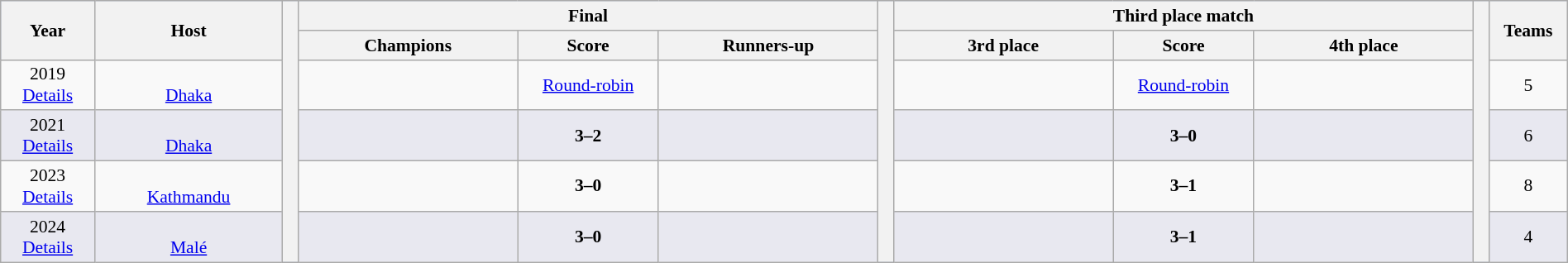<table class="wikitable" style="font-size:90%; width: 100%; text-align: center;">
<tr bgcolor=#c1d8ff>
<th rowspan=2 width=6%>Year</th>
<th rowspan=2 width=12%>Host</th>
<th width=1% rowspan=6 bgcolor=ffffff></th>
<th colspan=3>Final</th>
<th width=1% rowspan=6 bgcolor=ffffff></th>
<th colspan=3>Third place match</th>
<th width=1% rowspan=6 bgcolor=#ffffff></th>
<th rowspan=2 width=5%>Teams</th>
</tr>
<tr bgcolor=#efefef>
<th width=14%>Champions</th>
<th width=9%>Score</th>
<th width=14%>Runners-up</th>
<th width=14%>3rd place</th>
<th width=9%>Score</th>
<th width=14%>4th place</th>
</tr>
<tr>
<td>2019<br><a href='#'>Details</a></td>
<td><br><a href='#'>Dhaka</a></td>
<td><strong></strong></td>
<td><a href='#'>Round-robin</a></td>
<td></td>
<td></td>
<td><a href='#'>Round-robin</a></td>
<td></td>
<td>5</td>
</tr>
<tr bgcolor=#e8e8f0>
<td>2021<br><a href='#'>Details</a></td>
<td><br><a href='#'>Dhaka</a></td>
<td><strong></strong></td>
<td><strong>3–2</strong></td>
<td></td>
<td></td>
<td><strong>3–0</strong></td>
<td></td>
<td>6</td>
</tr>
<tr>
<td>2023<br><a href='#'>Details</a></td>
<td><br><a href='#'>Kathmandu</a></td>
<td><strong></strong></td>
<td><strong>3–0</strong></td>
<td></td>
<td></td>
<td><strong>3–1</strong></td>
<td></td>
<td>8</td>
</tr>
<tr bgcolor=#e8e8f0>
<td>2024<br><a href='#'>Details</a></td>
<td><br><a href='#'>Malé</a></td>
<td><strong></strong></td>
<td><strong>3–0</strong></td>
<td></td>
<td></td>
<td><strong>3–1</strong></td>
<td></td>
<td>4</td>
</tr>
</table>
